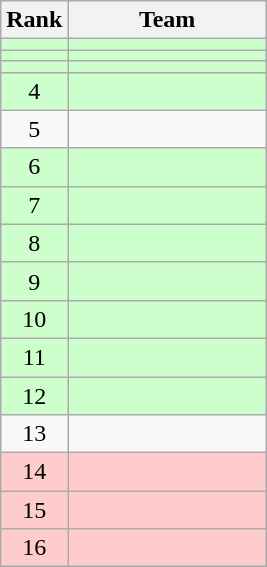<table class=wikitable style="text-align:center;">
<tr>
<th>Rank</th>
<th width=125>Team</th>
</tr>
<tr bgcolor=#ccffcc>
<td></td>
<td align=left></td>
</tr>
<tr bgcolor=#ccffcc>
<td></td>
<td align=left></td>
</tr>
<tr bgcolor=#ccffcc>
<td></td>
<td align=left></td>
</tr>
<tr bgcolor=#ccffcc>
<td>4</td>
<td align=left></td>
</tr>
<tr -bgcolor=skyblue>
<td>5</td>
<td align=left></td>
</tr>
<tr bgcolor=#ccffcc>
<td>6</td>
<td align=left></td>
</tr>
<tr bgcolor=#ccffcc>
<td>7</td>
<td align=left></td>
</tr>
<tr bgcolor=#ccffcc>
<td>8</td>
<td align=left></td>
</tr>
<tr bgcolor=#ccffcc>
<td>9</td>
<td align=left></td>
</tr>
<tr bgcolor=#ccffcc>
<td>10</td>
<td align=left></td>
</tr>
<tr bgcolor=#ccffcc>
<td>11</td>
<td align=left></td>
</tr>
<tr bgcolor=#ccffcc>
<td>12</td>
<td align=left></td>
</tr>
<tr>
<td>13</td>
<td align=left></td>
</tr>
<tr bgcolor=ffcccc>
<td>14</td>
<td align=left></td>
</tr>
<tr bgcolor=ffcccc>
<td>15</td>
<td align=left></td>
</tr>
<tr bgcolor=ffcccc>
<td>16</td>
<td align=left></td>
</tr>
</table>
